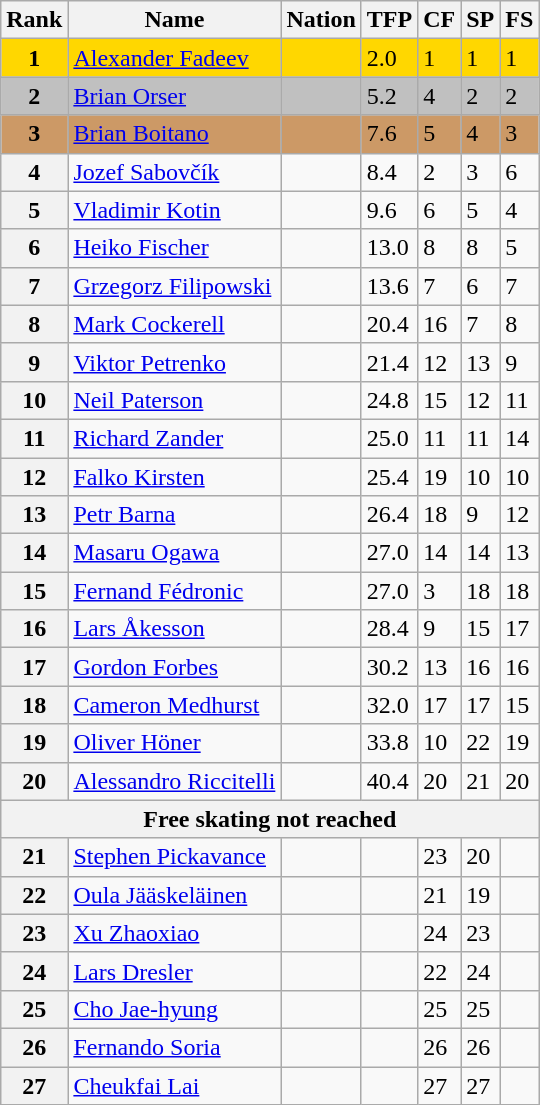<table class="wikitable">
<tr>
<th>Rank</th>
<th>Name</th>
<th>Nation</th>
<th>TFP</th>
<th>CF</th>
<th>SP</th>
<th>FS</th>
</tr>
<tr bgcolor=gold>
<td align=center><strong>1</strong></td>
<td><a href='#'>Alexander Fadeev</a></td>
<td></td>
<td>2.0</td>
<td>1</td>
<td>1</td>
<td>1</td>
</tr>
<tr bgcolor=silver>
<td align=center><strong>2</strong></td>
<td><a href='#'>Brian Orser</a></td>
<td></td>
<td>5.2</td>
<td>4</td>
<td>2</td>
<td>2</td>
</tr>
<tr bgcolor=cc9966>
<td align=center><strong>3</strong></td>
<td><a href='#'>Brian Boitano</a></td>
<td></td>
<td>7.6</td>
<td>5</td>
<td>4</td>
<td>3</td>
</tr>
<tr>
<th>4</th>
<td><a href='#'>Jozef Sabovčík</a></td>
<td></td>
<td>8.4</td>
<td>2</td>
<td>3</td>
<td>6</td>
</tr>
<tr>
<th>5</th>
<td><a href='#'>Vladimir Kotin</a></td>
<td></td>
<td>9.6</td>
<td>6</td>
<td>5</td>
<td>4</td>
</tr>
<tr>
<th>6</th>
<td><a href='#'>Heiko Fischer</a></td>
<td></td>
<td>13.0</td>
<td>8</td>
<td>8</td>
<td>5</td>
</tr>
<tr>
<th>7</th>
<td><a href='#'>Grzegorz Filipowski</a></td>
<td></td>
<td>13.6</td>
<td>7</td>
<td>6</td>
<td>7</td>
</tr>
<tr>
<th>8</th>
<td><a href='#'>Mark Cockerell</a></td>
<td></td>
<td>20.4</td>
<td>16</td>
<td>7</td>
<td>8</td>
</tr>
<tr>
<th>9</th>
<td><a href='#'>Viktor Petrenko</a></td>
<td></td>
<td>21.4</td>
<td>12</td>
<td>13</td>
<td>9</td>
</tr>
<tr>
<th>10</th>
<td><a href='#'>Neil Paterson</a></td>
<td></td>
<td>24.8</td>
<td>15</td>
<td>12</td>
<td>11</td>
</tr>
<tr>
<th>11</th>
<td><a href='#'>Richard Zander</a></td>
<td></td>
<td>25.0</td>
<td>11</td>
<td>11</td>
<td>14</td>
</tr>
<tr>
<th>12</th>
<td><a href='#'>Falko Kirsten</a></td>
<td></td>
<td>25.4</td>
<td>19</td>
<td>10</td>
<td>10</td>
</tr>
<tr>
<th>13</th>
<td><a href='#'>Petr Barna</a></td>
<td></td>
<td>26.4</td>
<td>18</td>
<td>9</td>
<td>12</td>
</tr>
<tr>
<th>14</th>
<td><a href='#'>Masaru Ogawa</a></td>
<td></td>
<td>27.0</td>
<td>14</td>
<td>14</td>
<td>13</td>
</tr>
<tr>
<th>15</th>
<td><a href='#'>Fernand Fédronic</a></td>
<td></td>
<td>27.0</td>
<td>3</td>
<td>18</td>
<td>18</td>
</tr>
<tr>
<th>16</th>
<td><a href='#'>Lars Åkesson</a></td>
<td></td>
<td>28.4</td>
<td>9</td>
<td>15</td>
<td>17</td>
</tr>
<tr>
<th>17</th>
<td><a href='#'>Gordon Forbes</a></td>
<td></td>
<td>30.2</td>
<td>13</td>
<td>16</td>
<td>16</td>
</tr>
<tr>
<th>18</th>
<td><a href='#'>Cameron Medhurst</a></td>
<td></td>
<td>32.0</td>
<td>17</td>
<td>17</td>
<td>15</td>
</tr>
<tr>
<th>19</th>
<td><a href='#'>Oliver Höner</a></td>
<td></td>
<td>33.8</td>
<td>10</td>
<td>22</td>
<td>19</td>
</tr>
<tr>
<th>20</th>
<td><a href='#'>Alessandro Riccitelli</a></td>
<td></td>
<td>40.4</td>
<td>20</td>
<td>21</td>
<td>20</td>
</tr>
<tr>
<th colspan=7>Free skating not reached</th>
</tr>
<tr>
<th>21</th>
<td><a href='#'>Stephen Pickavance</a></td>
<td></td>
<td></td>
<td>23</td>
<td>20</td>
<td></td>
</tr>
<tr>
<th>22</th>
<td><a href='#'>Oula Jääskeläinen</a></td>
<td></td>
<td></td>
<td>21</td>
<td>19</td>
<td></td>
</tr>
<tr>
<th>23</th>
<td><a href='#'>Xu Zhaoxiao</a></td>
<td></td>
<td></td>
<td>24</td>
<td>23</td>
<td></td>
</tr>
<tr>
<th>24</th>
<td><a href='#'>Lars Dresler</a></td>
<td></td>
<td></td>
<td>22</td>
<td>24</td>
<td></td>
</tr>
<tr>
<th>25</th>
<td><a href='#'>Cho Jae-hyung</a></td>
<td></td>
<td></td>
<td>25</td>
<td>25</td>
<td></td>
</tr>
<tr>
<th>26</th>
<td><a href='#'>Fernando Soria</a></td>
<td></td>
<td></td>
<td>26</td>
<td>26</td>
<td></td>
</tr>
<tr>
<th>27</th>
<td><a href='#'>Cheukfai Lai</a></td>
<td></td>
<td></td>
<td>27</td>
<td>27</td>
<td></td>
</tr>
</table>
